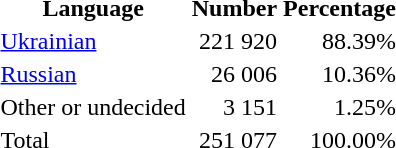<table class="standard">
<tr>
<th>Language</th>
<th>Number</th>
<th>Percentage</th>
</tr>
<tr>
<td><a href='#'>Ukrainian</a></td>
<td align="right">221 920</td>
<td align="right">88.39%</td>
</tr>
<tr>
<td><a href='#'>Russian</a></td>
<td align="right">26 006</td>
<td align="right">10.36%</td>
</tr>
<tr>
<td>Other or undecided</td>
<td align="right">3 151</td>
<td align="right">1.25%</td>
</tr>
<tr>
<td>Total</td>
<td align="right">251 077</td>
<td align="right">100.00%</td>
</tr>
</table>
